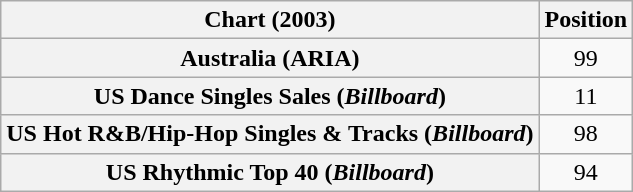<table class="wikitable sortable plainrowheaders" style="text-align:center">
<tr>
<th>Chart (2003)</th>
<th>Position</th>
</tr>
<tr>
<th scope="row">Australia (ARIA)</th>
<td>99</td>
</tr>
<tr>
<th scope="row">US Dance Singles Sales (<em>Billboard</em>)</th>
<td>11</td>
</tr>
<tr>
<th scope="row">US Hot R&B/Hip-Hop Singles & Tracks (<em>Billboard</em>)</th>
<td>98</td>
</tr>
<tr>
<th scope="row">US Rhythmic Top 40 (<em>Billboard</em>)</th>
<td>94</td>
</tr>
</table>
